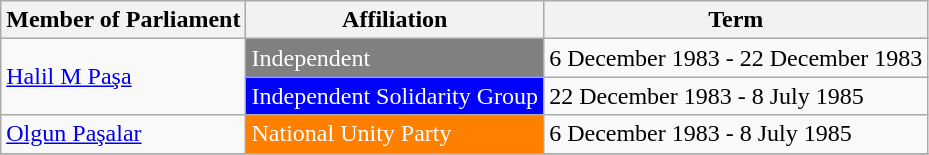<table class="wikitable">
<tr>
<th>Member of Parliament</th>
<th>Affiliation</th>
<th>Term</th>
</tr>
<tr>
<td rowspan=2><a href='#'>Halil M Paşa</a></td>
<td style="background:gray; color:white">Independent</td>
<td>6 December 1983 - 22 December 1983</td>
</tr>
<tr>
<td style="background:blue; color:white">Independent Solidarity Group</td>
<td>22 December 1983 - 8 July 1985</td>
</tr>
<tr>
<td><a href='#'>Olgun Paşalar</a></td>
<td style="background:#FF7F00; color:white">National Unity Party</td>
<td>6 December 1983 - 8 July 1985</td>
</tr>
<tr>
</tr>
</table>
